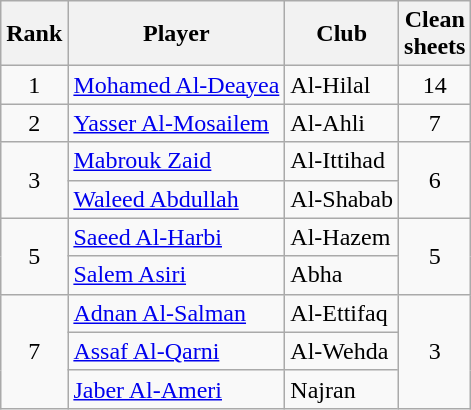<table class="wikitable" style="text-align:center">
<tr>
<th>Rank</th>
<th>Player</th>
<th>Club</th>
<th>Clean<br>sheets</th>
</tr>
<tr>
<td>1</td>
<td align="left"> <a href='#'>Mohamed Al-Deayea</a></td>
<td align="left">Al-Hilal</td>
<td>14</td>
</tr>
<tr>
<td>2</td>
<td align="left"> <a href='#'>Yasser Al-Mosailem</a></td>
<td align="left">Al-Ahli</td>
<td>7</td>
</tr>
<tr>
<td rowspan=2>3</td>
<td align="left"> <a href='#'>Mabrouk Zaid</a></td>
<td align="left">Al-Ittihad</td>
<td rowspan=2>6</td>
</tr>
<tr>
<td align="left"> <a href='#'>Waleed Abdullah</a></td>
<td align="left">Al-Shabab</td>
</tr>
<tr>
<td rowspan=2>5</td>
<td align="left"> <a href='#'>Saeed Al-Harbi</a></td>
<td align="left">Al-Hazem</td>
<td rowspan=2>5</td>
</tr>
<tr>
<td align="left"> <a href='#'>Salem Asiri</a></td>
<td align="left">Abha</td>
</tr>
<tr>
<td rowspan=3>7</td>
<td align="left"> <a href='#'>Adnan Al-Salman</a></td>
<td align="left">Al-Ettifaq</td>
<td rowspan=3>3</td>
</tr>
<tr>
<td align="left"> <a href='#'>Assaf Al-Qarni</a></td>
<td align="left">Al-Wehda</td>
</tr>
<tr>
<td align="left"> <a href='#'>Jaber Al-Ameri</a></td>
<td align="left">Najran</td>
</tr>
</table>
